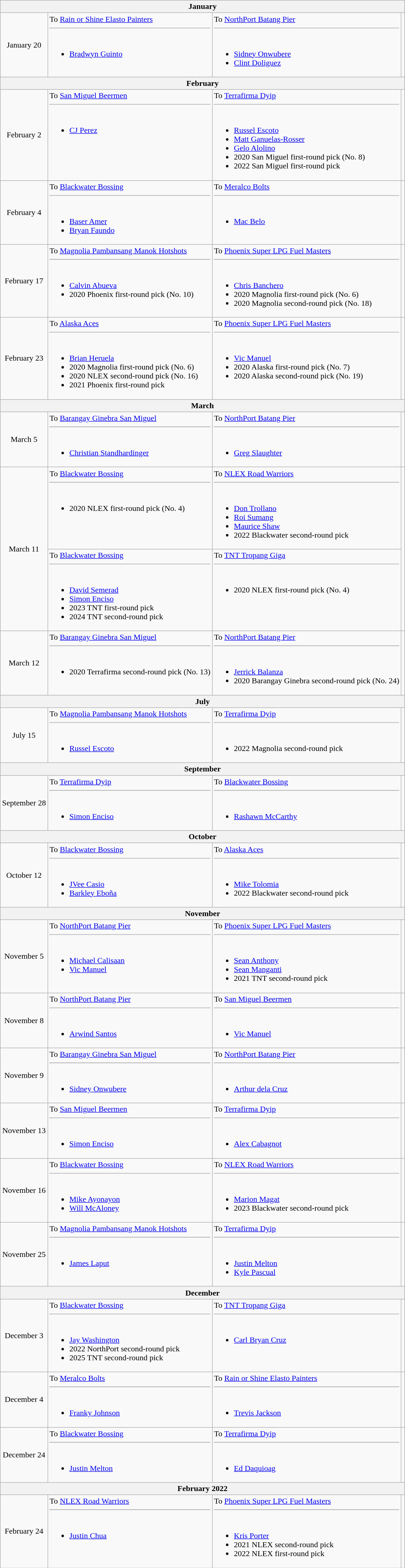<table class="wikitable" style="text-align:center">
<tr>
<th colspan="4">January</th>
</tr>
<tr>
<td>January 20</td>
<td align="left" valign="top">To <a href='#'>Rain or Shine Elasto Painters</a><hr><br><ul><li><a href='#'>Bradwyn Guinto</a></li></ul></td>
<td align="left" valign="top">To <a href='#'>NorthPort Batang Pier</a><hr><br><ul><li><a href='#'>Sidney Onwubere</a></li><li><a href='#'>Clint Doliguez</a></li></ul></td>
<td></td>
</tr>
<tr>
<th colspan="4">February</th>
</tr>
<tr>
<td>February 2</td>
<td align="left" valign="top">To <a href='#'>San Miguel Beermen</a><hr><br><ul><li><a href='#'>CJ Perez</a></li></ul></td>
<td align="left" valign="top">To <a href='#'>Terrafirma Dyip</a><hr><br><ul><li><a href='#'>Russel Escoto</a></li><li><a href='#'>Matt Ganuelas-Rosser</a></li><li><a href='#'>Gelo Alolino</a></li><li>2020 San Miguel first-round pick (No. 8)</li><li>2022 San Miguel first-round pick</li></ul></td>
<td></td>
</tr>
<tr>
<td>February 4</td>
<td align="left" valign="top">To <a href='#'>Blackwater Bossing</a><hr><br><ul><li><a href='#'>Baser Amer</a></li><li><a href='#'>Bryan Faundo</a></li></ul></td>
<td align="left" valign="top">To <a href='#'>Meralco Bolts</a><hr><br><ul><li><a href='#'>Mac Belo</a></li></ul></td>
<td></td>
</tr>
<tr>
<td>February 17</td>
<td align="left" valign="top">To <a href='#'>Magnolia Pambansang Manok Hotshots</a><hr><br><ul><li><a href='#'>Calvin Abueva</a></li><li>2020 Phoenix first-round pick (No. 10)</li></ul></td>
<td align="left" valign="top">To <a href='#'>Phoenix Super LPG Fuel Masters</a><hr><br><ul><li><a href='#'>Chris Banchero</a></li><li>2020 Magnolia first-round pick (No. 6)</li><li>2020 Magnolia second-round pick (No. 18)</li></ul></td>
<td></td>
</tr>
<tr>
<td>February 23</td>
<td align="left" valign="top">To <a href='#'>Alaska Aces</a><hr><br><ul><li><a href='#'>Brian Heruela</a></li><li>2020 Magnolia first-round pick (No. 6)</li><li>2020 NLEX second-round pick (No. 16)</li><li>2021 Phoenix first-round pick</li></ul></td>
<td align="left" valign="top">To <a href='#'>Phoenix Super LPG Fuel Masters</a><hr><br><ul><li><a href='#'>Vic Manuel</a></li><li>2020 Alaska first-round pick (No. 7)</li><li>2020 Alaska second-round pick (No. 19)</li></ul></td>
<td></td>
</tr>
<tr>
<th colspan="4">March</th>
</tr>
<tr>
<td>March 5</td>
<td align="left" valign="top">To <a href='#'>Barangay Ginebra San Miguel</a><hr><br><ul><li><a href='#'>Christian Standhardinger</a></li></ul></td>
<td align="left" valign="top">To <a href='#'>NorthPort Batang Pier</a><hr><br><ul><li><a href='#'>Greg Slaughter</a></li></ul></td>
<td></td>
</tr>
<tr>
<td rowspan=2>March 11</td>
<td align="left" valign="top">To <a href='#'>Blackwater Bossing</a><hr><br><ul><li>2020 NLEX first-round pick (No. 4)</li></ul></td>
<td align="left" valign="top">To <a href='#'>NLEX Road Warriors</a><hr><br><ul><li><a href='#'>Don Trollano</a></li><li><a href='#'>Roi Sumang</a></li><li><a href='#'>Maurice Shaw</a></li><li>2022 Blackwater second-round pick</li></ul></td>
<td rowspan=2></td>
</tr>
<tr>
<td align="left" valign="top">To <a href='#'>Blackwater Bossing</a><hr><br><ul><li><a href='#'>David Semerad</a></li><li><a href='#'>Simon Enciso</a></li><li>2023 TNT first-round pick</li><li>2024 TNT second-round pick</li></ul></td>
<td align="left" valign="top">To <a href='#'>TNT Tropang Giga</a><hr><br><ul><li>2020 NLEX first-round pick (No. 4)</li></ul></td>
</tr>
<tr>
<td>March 12</td>
<td align="left" valign="top">To <a href='#'>Barangay Ginebra San Miguel</a><hr><br><ul><li>2020 Terrafirma second-round pick (No. 13)</li></ul></td>
<td align="left" valign="top">To <a href='#'>NorthPort Batang Pier</a><hr><br><ul><li><a href='#'>Jerrick Balanza</a></li><li>2020 Barangay Ginebra second-round pick (No. 24)</li></ul></td>
<td></td>
</tr>
<tr>
<th colspan="4">July</th>
</tr>
<tr>
<td>July 15</td>
<td align="left" valign="top">To <a href='#'>Magnolia Pambansang Manok Hotshots</a><hr><br><ul><li><a href='#'>Russel Escoto</a></li></ul></td>
<td align="left" valign="top">To <a href='#'>Terrafirma Dyip</a><hr><br><ul><li>2022 Magnolia second-round pick</li></ul></td>
<td></td>
</tr>
<tr>
<th colspan="4">September</th>
</tr>
<tr>
<td>September 28</td>
<td align="left" valign="top">To <a href='#'>Terrafirma Dyip</a><hr><br><ul><li><a href='#'>Simon Enciso</a></li></ul></td>
<td align="left" valign="top">To <a href='#'>Blackwater Bossing</a><hr><br><ul><li><a href='#'>Rashawn McCarthy</a></li></ul></td>
<td></td>
</tr>
<tr>
<th colspan="4">October</th>
</tr>
<tr>
<td>October 12</td>
<td align="left" valign="top">To <a href='#'>Blackwater Bossing</a><hr><br><ul><li><a href='#'>JVee Casio</a></li><li><a href='#'>Barkley Eboña</a></li></ul></td>
<td align="left" valign="top">To <a href='#'>Alaska Aces</a><hr><br><ul><li><a href='#'>Mike Tolomia</a></li><li>2022 Blackwater second-round pick</li></ul></td>
<td></td>
</tr>
<tr>
<th colspan="4">November</th>
</tr>
<tr>
<td>November 5</td>
<td align="left" valign="top">To <a href='#'>NorthPort Batang Pier</a><hr><br><ul><li><a href='#'>Michael Calisaan</a></li><li><a href='#'>Vic Manuel</a></li></ul></td>
<td align="left" valign="top">To <a href='#'>Phoenix Super LPG Fuel Masters</a><hr><br><ul><li><a href='#'>Sean Anthony</a></li><li><a href='#'>Sean Manganti</a></li><li>2021 TNT second-round pick</li></ul></td>
<td></td>
</tr>
<tr>
<td>November 8</td>
<td align="left" valign="top">To <a href='#'>NorthPort Batang Pier</a><hr><br><ul><li><a href='#'>Arwind Santos</a></li></ul></td>
<td align="left" valign="top">To <a href='#'>San Miguel Beermen</a><hr><br><ul><li><a href='#'>Vic Manuel</a></li></ul></td>
<td></td>
</tr>
<tr>
<td>November 9</td>
<td align="left" valign="top">To <a href='#'>Barangay Ginebra San Miguel</a><hr><br><ul><li><a href='#'>Sidney Onwubere</a></li></ul></td>
<td align="left" valign="top">To <a href='#'>NorthPort Batang Pier</a><hr><br><ul><li><a href='#'>Arthur dela Cruz</a></li></ul></td>
<td></td>
</tr>
<tr>
<td>November 13</td>
<td align="left" valign="top">To <a href='#'>San Miguel Beermen</a><hr><br><ul><li><a href='#'>Simon Enciso</a></li></ul></td>
<td align="left" valign="top">To <a href='#'>Terrafirma Dyip</a><hr><br><ul><li><a href='#'>Alex Cabagnot</a></li></ul></td>
<td></td>
</tr>
<tr>
<td>November 16</td>
<td align="left" valign="top">To <a href='#'>Blackwater Bossing</a><hr><br><ul><li><a href='#'>Mike Ayonayon</a></li><li><a href='#'>Will McAloney</a></li></ul></td>
<td align="left" valign="top">To <a href='#'>NLEX Road Warriors</a><hr><br><ul><li><a href='#'>Marion Magat</a></li><li>2023 Blackwater second-round pick</li></ul></td>
<td></td>
</tr>
<tr>
<td>November 25</td>
<td align="left" valign="top">To <a href='#'>Magnolia Pambansang Manok Hotshots</a><hr><br><ul><li><a href='#'>James Laput</a></li></ul></td>
<td align="left" valign="top">To <a href='#'>Terrafirma Dyip</a><hr><br><ul><li><a href='#'>Justin Melton</a></li><li><a href='#'>Kyle Pascual</a></li></ul></td>
<td></td>
</tr>
<tr>
<th colspan="4">December</th>
</tr>
<tr>
<td>December 3</td>
<td align="left" valign="top">To <a href='#'>Blackwater Bossing</a><hr><br><ul><li><a href='#'>Jay Washington</a></li><li>2022 NorthPort second-round pick</li><li>2025 TNT second-round pick</li></ul></td>
<td align="left" valign="top">To <a href='#'>TNT Tropang Giga</a><hr><br><ul><li><a href='#'>Carl Bryan Cruz</a></li></ul></td>
<td></td>
</tr>
<tr>
<td>December 4</td>
<td align="left" valign="top">To <a href='#'>Meralco Bolts</a><hr><br><ul><li><a href='#'>Franky Johnson</a></li></ul></td>
<td align="left" valign="top">To <a href='#'>Rain or Shine Elasto Painters</a><hr><br><ul><li><a href='#'>Trevis Jackson</a></li></ul></td>
<td></td>
</tr>
<tr>
<td>December 24</td>
<td align="left" valign="top">To <a href='#'>Blackwater Bossing</a><hr><br><ul><li><a href='#'>Justin Melton</a></li></ul></td>
<td align="left" valign="top">To <a href='#'>Terrafirma Dyip</a><hr><br><ul><li><a href='#'>Ed Daquioag</a></li></ul></td>
<td></td>
</tr>
<tr>
<th colspan="4">February 2022</th>
</tr>
<tr>
<td>February 24</td>
<td align="left" valign="top">To <a href='#'>NLEX Road Warriors</a><hr><br><ul><li><a href='#'>Justin Chua</a></li></ul></td>
<td align="left" valign="top">To <a href='#'>Phoenix Super LPG Fuel Masters</a><hr><br><ul><li><a href='#'>Kris Porter</a></li><li>2021 NLEX second-round pick</li><li>2022 NLEX first-round pick</li></ul></td>
<td></td>
</tr>
</table>
